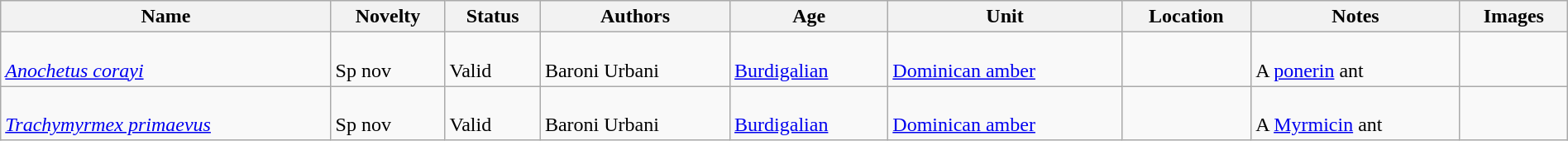<table class="wikitable sortable" align="center" width="100%">
<tr>
<th>Name</th>
<th>Novelty</th>
<th>Status</th>
<th>Authors</th>
<th>Age</th>
<th>Unit</th>
<th>Location</th>
<th>Notes</th>
<th>Images</th>
</tr>
<tr>
<td><br><em><a href='#'>Anochetus corayi</a></em></td>
<td><br>Sp nov</td>
<td><br>Valid</td>
<td><br>Baroni Urbani</td>
<td><br><a href='#'>Burdigalian</a></td>
<td><br><a href='#'>Dominican amber</a></td>
<td><br></td>
<td><br>A <a href='#'>ponerin</a> ant</td>
<td><br></td>
</tr>
<tr>
<td><br><em><a href='#'>Trachymyrmex primaevus</a></em></td>
<td><br>Sp nov</td>
<td><br>Valid</td>
<td><br>Baroni Urbani</td>
<td><br><a href='#'>Burdigalian</a></td>
<td><br><a href='#'>Dominican amber</a></td>
<td><br></td>
<td><br>A <a href='#'>Myrmicin</a> ant</td>
<td><br></td>
</tr>
</table>
